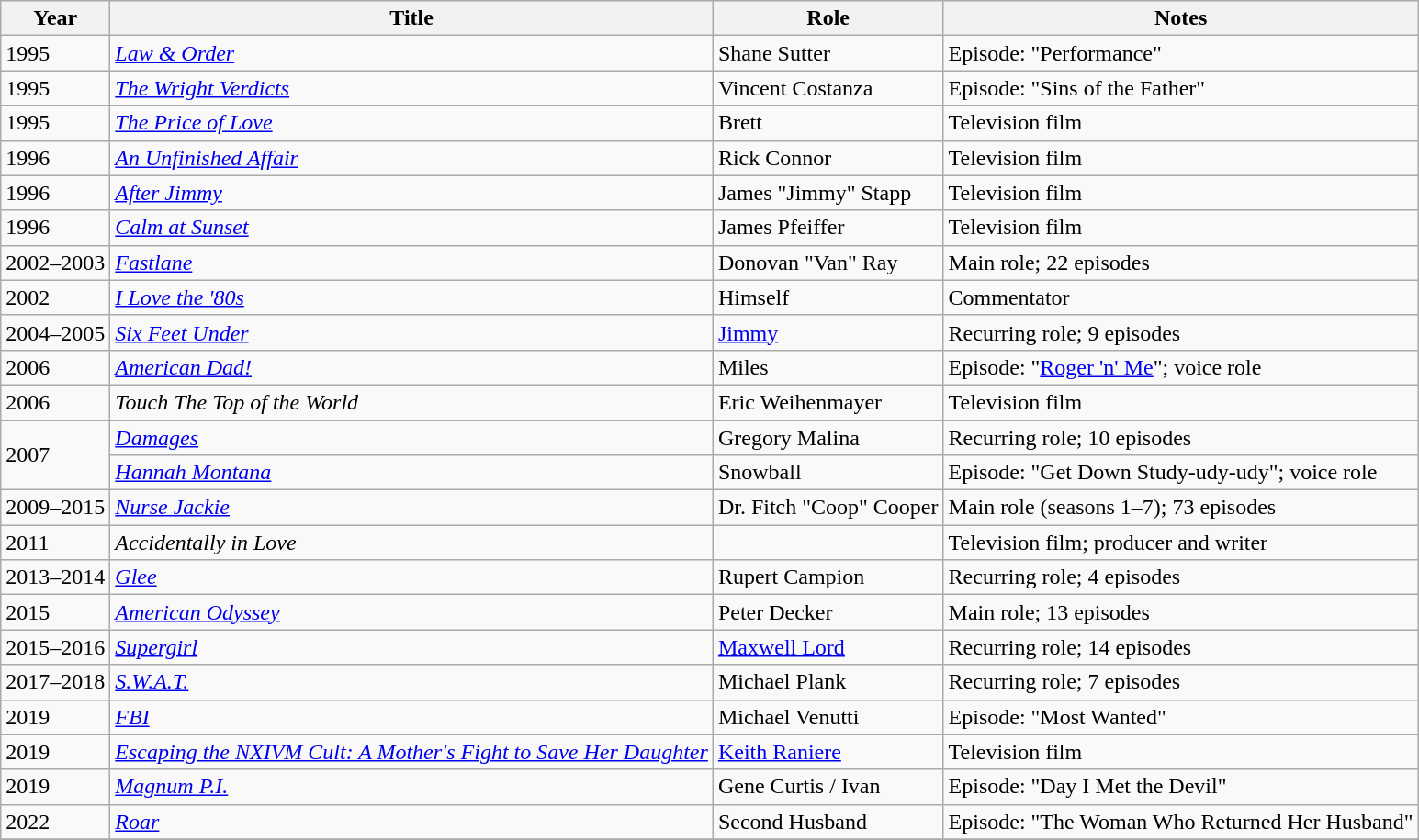<table class="wikitable sortable">
<tr>
<th>Year</th>
<th>Title</th>
<th>Role</th>
<th class="unsortable">Notes</th>
</tr>
<tr>
<td>1995</td>
<td><em><a href='#'>Law & Order</a></em></td>
<td>Shane Sutter</td>
<td>Episode: "Performance"</td>
</tr>
<tr>
<td>1995</td>
<td><em><a href='#'>The Wright Verdicts</a></em></td>
<td>Vincent Costanza</td>
<td>Episode: "Sins of the Father"</td>
</tr>
<tr>
<td>1995</td>
<td><em><a href='#'>The Price of Love</a></em></td>
<td>Brett</td>
<td>Television film</td>
</tr>
<tr>
<td>1996</td>
<td><em><a href='#'>An Unfinished Affair</a></em></td>
<td>Rick Connor</td>
<td>Television film</td>
</tr>
<tr>
<td>1996</td>
<td><em><a href='#'>After Jimmy</a></em></td>
<td>James "Jimmy" Stapp</td>
<td>Television film</td>
</tr>
<tr>
<td>1996</td>
<td><em><a href='#'>Calm at Sunset</a></em></td>
<td>James Pfeiffer</td>
<td>Television film</td>
</tr>
<tr>
<td>2002–2003</td>
<td><em><a href='#'>Fastlane</a></em></td>
<td>Donovan "Van" Ray</td>
<td>Main role; 22 episodes</td>
</tr>
<tr>
<td>2002</td>
<td><em><a href='#'>I Love the '80s</a></em></td>
<td>Himself</td>
<td>Commentator</td>
</tr>
<tr>
<td>2004–2005</td>
<td><em><a href='#'>Six Feet Under</a></em></td>
<td><a href='#'>Jimmy</a></td>
<td>Recurring role; 9 episodes</td>
</tr>
<tr>
<td>2006</td>
<td><em><a href='#'>American Dad!</a></em></td>
<td>Miles</td>
<td>Episode: "<a href='#'>Roger 'n' Me</a>"; voice role</td>
</tr>
<tr>
<td>2006</td>
<td><em>Touch The Top of the World</em></td>
<td>Eric Weihenmayer</td>
<td>Television film</td>
</tr>
<tr>
<td rowspan="2">2007</td>
<td><em><a href='#'>Damages</a></em></td>
<td>Gregory Malina</td>
<td>Recurring role; 10 episodes</td>
</tr>
<tr>
<td><em><a href='#'>Hannah Montana</a></em></td>
<td>Snowball</td>
<td>Episode: "Get Down Study-udy-udy"; voice role</td>
</tr>
<tr>
<td>2009–2015</td>
<td><em><a href='#'>Nurse Jackie</a></em></td>
<td>Dr. Fitch "Coop" Cooper</td>
<td>Main role (seasons 1–7); 73 episodes</td>
</tr>
<tr>
<td>2011</td>
<td><em>Accidentally in Love</em></td>
<td></td>
<td>Television film; producer and writer</td>
</tr>
<tr>
<td>2013–2014</td>
<td><em><a href='#'>Glee</a></em></td>
<td>Rupert Campion</td>
<td>Recurring role; 4 episodes</td>
</tr>
<tr>
<td>2015</td>
<td><em><a href='#'>American Odyssey</a></em></td>
<td>Peter Decker</td>
<td>Main role; 13 episodes</td>
</tr>
<tr>
<td>2015–2016</td>
<td><em><a href='#'>Supergirl</a></em></td>
<td><a href='#'>Maxwell Lord</a></td>
<td>Recurring role; 14 episodes</td>
</tr>
<tr>
<td>2017–2018</td>
<td><em><a href='#'>S.W.A.T.</a></em></td>
<td>Michael Plank</td>
<td>Recurring role; 7 episodes</td>
</tr>
<tr>
<td>2019</td>
<td><em><a href='#'>FBI</a></em></td>
<td>Michael Venutti</td>
<td>Episode: "Most Wanted"</td>
</tr>
<tr>
<td>2019</td>
<td><em><a href='#'>Escaping the NXIVM Cult: A Mother's Fight to Save Her Daughter</a></em></td>
<td><a href='#'>Keith Raniere</a></td>
<td>Television film</td>
</tr>
<tr>
<td>2019</td>
<td><em><a href='#'>Magnum P.I.</a></em></td>
<td>Gene Curtis / Ivan</td>
<td>Episode: "Day I Met the Devil"</td>
</tr>
<tr>
<td>2022</td>
<td><em><a href='#'>Roar</a></em></td>
<td>Second Husband</td>
<td>Episode: "The Woman Who Returned Her Husband"</td>
</tr>
<tr>
</tr>
</table>
